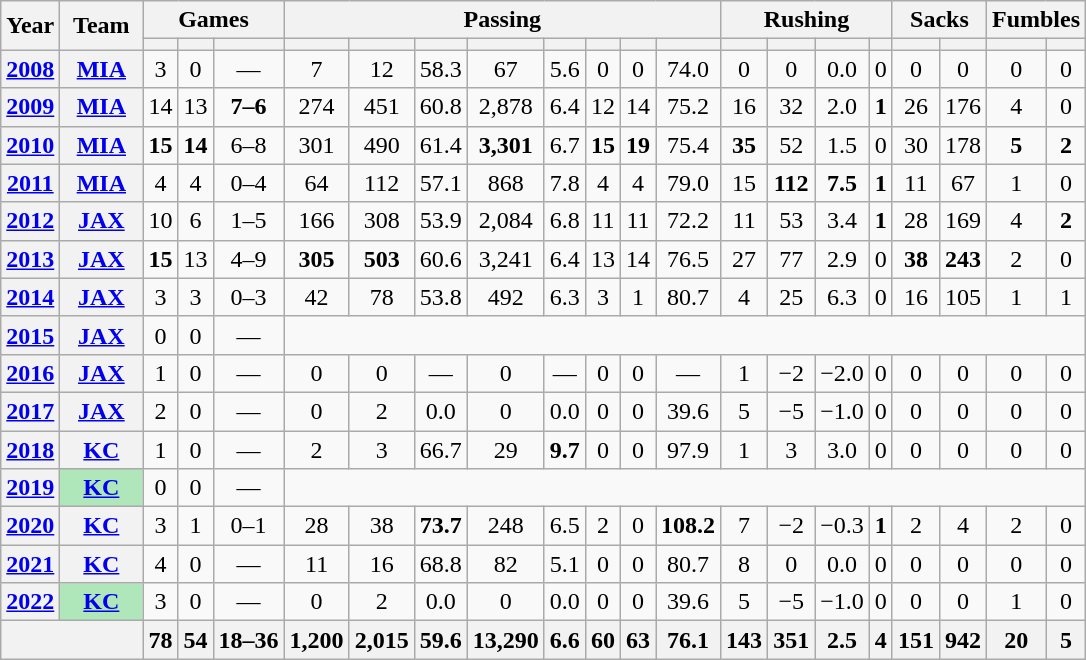<table class="wikitable" style="text-align:center;">
<tr>
<th rowspan="2">Year</th>
<th rowspan="2">Team</th>
<th colspan="3">Games</th>
<th colspan="8">Passing</th>
<th colspan="4">Rushing</th>
<th colspan="2">Sacks</th>
<th colspan="2">Fumbles</th>
</tr>
<tr>
<th></th>
<th></th>
<th></th>
<th></th>
<th></th>
<th></th>
<th></th>
<th></th>
<th></th>
<th></th>
<th></th>
<th></th>
<th></th>
<th></th>
<th></th>
<th></th>
<th></th>
<th></th>
<th></th>
</tr>
<tr>
<th><a href='#'>2008</a></th>
<th><a href='#'>MIA</a></th>
<td>3</td>
<td>0</td>
<td>—</td>
<td>7</td>
<td>12</td>
<td>58.3</td>
<td>67</td>
<td>5.6</td>
<td>0</td>
<td>0</td>
<td>74.0</td>
<td>0</td>
<td>0</td>
<td>0.0</td>
<td>0</td>
<td>0</td>
<td>0</td>
<td>0</td>
<td>0</td>
</tr>
<tr>
<th><a href='#'>2009</a></th>
<th><a href='#'>MIA</a></th>
<td>14</td>
<td>13</td>
<td><strong>7–6</strong></td>
<td>274</td>
<td>451</td>
<td>60.8</td>
<td>2,878</td>
<td>6.4</td>
<td>12</td>
<td>14</td>
<td>75.2</td>
<td>16</td>
<td>32</td>
<td>2.0</td>
<td><strong>1</strong></td>
<td>26</td>
<td>176</td>
<td>4</td>
<td>0</td>
</tr>
<tr>
<th><a href='#'>2010</a></th>
<th><a href='#'>MIA</a></th>
<td><strong>15</strong></td>
<td><strong>14</strong></td>
<td>6–8</td>
<td>301</td>
<td>490</td>
<td>61.4</td>
<td><strong>3,301</strong></td>
<td>6.7</td>
<td><strong>15</strong></td>
<td><strong>19</strong></td>
<td>75.4</td>
<td><strong>35</strong></td>
<td>52</td>
<td>1.5</td>
<td>0</td>
<td>30</td>
<td>178</td>
<td><strong>5</strong></td>
<td><strong>2</strong></td>
</tr>
<tr>
<th><a href='#'>2011</a></th>
<th><a href='#'>MIA</a></th>
<td>4</td>
<td>4</td>
<td>0–4</td>
<td>64</td>
<td>112</td>
<td>57.1</td>
<td>868</td>
<td>7.8</td>
<td>4</td>
<td>4</td>
<td>79.0</td>
<td>15</td>
<td><strong>112</strong></td>
<td><strong>7.5</strong></td>
<td><strong>1</strong></td>
<td>11</td>
<td>67</td>
<td>1</td>
<td>0</td>
</tr>
<tr>
<th><a href='#'>2012</a></th>
<th><a href='#'>JAX</a></th>
<td>10</td>
<td>6</td>
<td>1–5</td>
<td>166</td>
<td>308</td>
<td>53.9</td>
<td>2,084</td>
<td>6.8</td>
<td>11</td>
<td>11</td>
<td>72.2</td>
<td>11</td>
<td>53</td>
<td>3.4</td>
<td><strong>1</strong></td>
<td>28</td>
<td>169</td>
<td>4</td>
<td><strong>2</strong></td>
</tr>
<tr>
<th><a href='#'>2013</a></th>
<th><a href='#'>JAX</a></th>
<td><strong>15</strong></td>
<td>13</td>
<td>4–9</td>
<td><strong>305</strong></td>
<td><strong>503</strong></td>
<td>60.6</td>
<td>3,241</td>
<td>6.4</td>
<td>13</td>
<td>14</td>
<td>76.5</td>
<td>27</td>
<td>77</td>
<td>2.9</td>
<td>0</td>
<td><strong>38</strong></td>
<td><strong>243</strong></td>
<td>2</td>
<td>0</td>
</tr>
<tr>
<th><a href='#'>2014</a></th>
<th><a href='#'>JAX</a></th>
<td>3</td>
<td>3</td>
<td>0–3</td>
<td>42</td>
<td>78</td>
<td>53.8</td>
<td>492</td>
<td>6.3</td>
<td>3</td>
<td>1</td>
<td>80.7</td>
<td>4</td>
<td>25</td>
<td>6.3</td>
<td>0</td>
<td>16</td>
<td>105</td>
<td>1</td>
<td>1</td>
</tr>
<tr>
<th><a href='#'>2015</a></th>
<th><a href='#'>JAX</a></th>
<td>0</td>
<td>0</td>
<td>—</td>
<td colspan="16"></td>
</tr>
<tr>
<th><a href='#'>2016</a></th>
<th><a href='#'>JAX</a></th>
<td>1</td>
<td>0</td>
<td>—</td>
<td>0</td>
<td>0</td>
<td>—</td>
<td>0</td>
<td>—</td>
<td>0</td>
<td>0</td>
<td>—</td>
<td>1</td>
<td>−2</td>
<td>−2.0</td>
<td>0</td>
<td>0</td>
<td>0</td>
<td>0</td>
<td>0</td>
</tr>
<tr>
<th><a href='#'>2017</a></th>
<th><a href='#'>JAX</a></th>
<td>2</td>
<td>0</td>
<td>—</td>
<td>0</td>
<td>2</td>
<td>0.0</td>
<td>0</td>
<td>0.0</td>
<td>0</td>
<td>0</td>
<td>39.6</td>
<td>5</td>
<td>−5</td>
<td>−1.0</td>
<td>0</td>
<td>0</td>
<td>0</td>
<td>0</td>
<td>0</td>
</tr>
<tr>
<th><a href='#'>2018</a></th>
<th><a href='#'>KC</a></th>
<td>1</td>
<td>0</td>
<td>—</td>
<td>2</td>
<td>3</td>
<td>66.7</td>
<td>29</td>
<td><strong>9.7</strong></td>
<td>0</td>
<td>0</td>
<td>97.9</td>
<td>1</td>
<td>3</td>
<td>3.0</td>
<td>0</td>
<td>0</td>
<td>0</td>
<td>0</td>
<td>0</td>
</tr>
<tr>
<th><a href='#'>2019</a></th>
<th style="background:#afe6ba; width:3em;"><a href='#'>KC</a></th>
<td>0</td>
<td>0</td>
<td>—</td>
<td colspan="16"></td>
</tr>
<tr>
<th><a href='#'>2020</a></th>
<th><a href='#'>KC</a></th>
<td>3</td>
<td>1</td>
<td>0–1</td>
<td>28</td>
<td>38</td>
<td><strong>73.7</strong></td>
<td>248</td>
<td>6.5</td>
<td>2</td>
<td>0</td>
<td><strong>108.2</strong></td>
<td>7</td>
<td>−2</td>
<td>−0.3</td>
<td><strong>1</strong></td>
<td>2</td>
<td>4</td>
<td>2</td>
<td>0</td>
</tr>
<tr>
<th><a href='#'>2021</a></th>
<th><a href='#'>KC</a></th>
<td>4</td>
<td>0</td>
<td>—</td>
<td>11</td>
<td>16</td>
<td>68.8</td>
<td>82</td>
<td>5.1</td>
<td>0</td>
<td>0</td>
<td>80.7</td>
<td>8</td>
<td>0</td>
<td>0.0</td>
<td>0</td>
<td>0</td>
<td>0</td>
<td>0</td>
<td>0</td>
</tr>
<tr>
<th><a href='#'>2022</a></th>
<th style="background:#afe6ba; width:3em;"><a href='#'>KC</a></th>
<td>3</td>
<td>0</td>
<td>—</td>
<td>0</td>
<td>2</td>
<td>0.0</td>
<td>0</td>
<td>0.0</td>
<td>0</td>
<td>0</td>
<td>39.6</td>
<td>5</td>
<td>−5</td>
<td>−1.0</td>
<td>0</td>
<td>0</td>
<td>0</td>
<td>1</td>
<td>0</td>
</tr>
<tr>
<th colspan="2"></th>
<th>78</th>
<th>54</th>
<th>18–36</th>
<th>1,200</th>
<th>2,015</th>
<th>59.6</th>
<th>13,290</th>
<th>6.6</th>
<th>60</th>
<th>63</th>
<th>76.1</th>
<th>143</th>
<th>351</th>
<th>2.5</th>
<th>4</th>
<th>151</th>
<th>942</th>
<th>20</th>
<th>5</th>
</tr>
</table>
